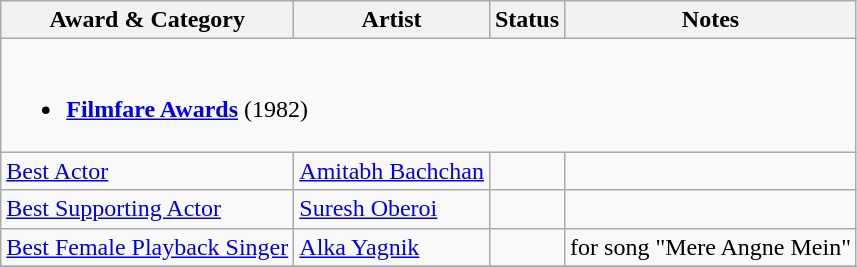<table class="wikitable">
<tr>
<th>Award & Category</th>
<th>Artist</th>
<th>Status</th>
<th>Notes</th>
</tr>
<tr>
<td colspan="5"><br><ul><li><strong><a href='#'>Filmfare Awards</a></strong> (1982)</li></ul></td>
</tr>
<tr>
<td><a href='#'>Best Actor</a></td>
<td><a href='#'>Amitabh Bachchan</a></td>
<td></td>
<td></td>
</tr>
<tr>
<td><a href='#'>Best Supporting Actor</a></td>
<td><a href='#'>Suresh Oberoi</a></td>
<td></td>
<td></td>
</tr>
<tr>
<td><a href='#'>Best Female Playback Singer</a></td>
<td><a href='#'>Alka Yagnik</a></td>
<td></td>
<td>for song "Mere Angne Mein"</td>
</tr>
<tr>
</tr>
</table>
